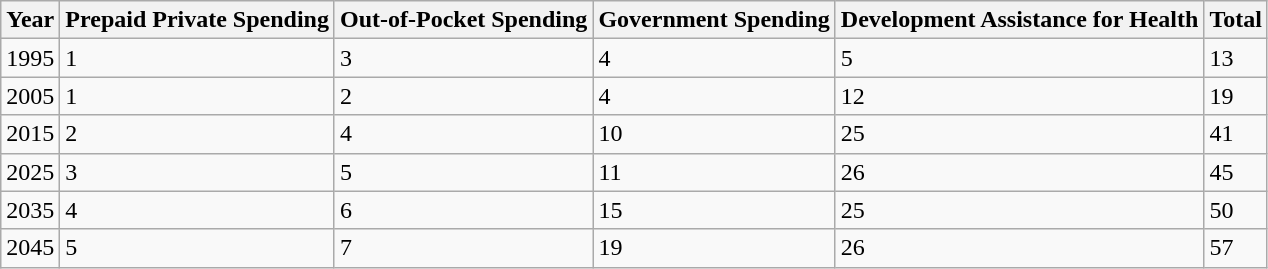<table class="wikitable sortable mw-collapsible">
<tr>
<th>Year</th>
<th>Prepaid Private Spending</th>
<th>Out-of-Pocket Spending</th>
<th>Government Spending</th>
<th>Development Assistance for Health</th>
<th>Total</th>
</tr>
<tr>
<td>1995</td>
<td>1</td>
<td>3</td>
<td>4</td>
<td>5</td>
<td>13</td>
</tr>
<tr>
<td>2005</td>
<td>1</td>
<td>2</td>
<td>4</td>
<td>12</td>
<td>19</td>
</tr>
<tr>
<td>2015</td>
<td>2</td>
<td>4</td>
<td>10</td>
<td>25</td>
<td>41</td>
</tr>
<tr>
<td>2025</td>
<td>3</td>
<td>5</td>
<td>11</td>
<td>26</td>
<td>45</td>
</tr>
<tr>
<td>2035</td>
<td>4</td>
<td>6</td>
<td>15</td>
<td>25</td>
<td>50</td>
</tr>
<tr>
<td>2045</td>
<td>5</td>
<td>7</td>
<td>19</td>
<td>26</td>
<td>57</td>
</tr>
</table>
